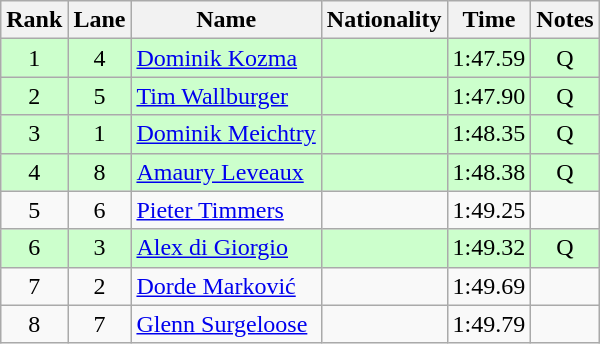<table class="wikitable sortable" style="text-align:center">
<tr>
<th>Rank</th>
<th>Lane</th>
<th>Name</th>
<th>Nationality</th>
<th>Time</th>
<th>Notes</th>
</tr>
<tr bgcolor=ccffcc>
<td>1</td>
<td>4</td>
<td align=left><a href='#'>Dominik Kozma</a></td>
<td align=left></td>
<td>1:47.59</td>
<td>Q</td>
</tr>
<tr bgcolor=ccffcc>
<td>2</td>
<td>5</td>
<td align=left><a href='#'>Tim Wallburger</a></td>
<td align=left></td>
<td>1:47.90</td>
<td>Q</td>
</tr>
<tr bgcolor=ccffcc>
<td>3</td>
<td>1</td>
<td align=left><a href='#'>Dominik Meichtry</a></td>
<td align=left></td>
<td>1:48.35</td>
<td>Q</td>
</tr>
<tr bgcolor=ccffcc>
<td>4</td>
<td>8</td>
<td align=left><a href='#'>Amaury Leveaux</a></td>
<td align=left></td>
<td>1:48.38</td>
<td>Q</td>
</tr>
<tr>
<td>5</td>
<td>6</td>
<td align=left><a href='#'>Pieter Timmers</a></td>
<td align=left></td>
<td>1:49.25</td>
<td></td>
</tr>
<tr bgcolor=ccffcc>
<td>6</td>
<td>3</td>
<td align=left><a href='#'>Alex di Giorgio</a></td>
<td align=left></td>
<td>1:49.32</td>
<td>Q</td>
</tr>
<tr>
<td>7</td>
<td>2</td>
<td align=left><a href='#'>Dorde Marković</a></td>
<td align=left></td>
<td>1:49.69</td>
<td></td>
</tr>
<tr>
<td>8</td>
<td>7</td>
<td align=left><a href='#'>Glenn Surgeloose</a></td>
<td align=left></td>
<td>1:49.79</td>
<td></td>
</tr>
</table>
